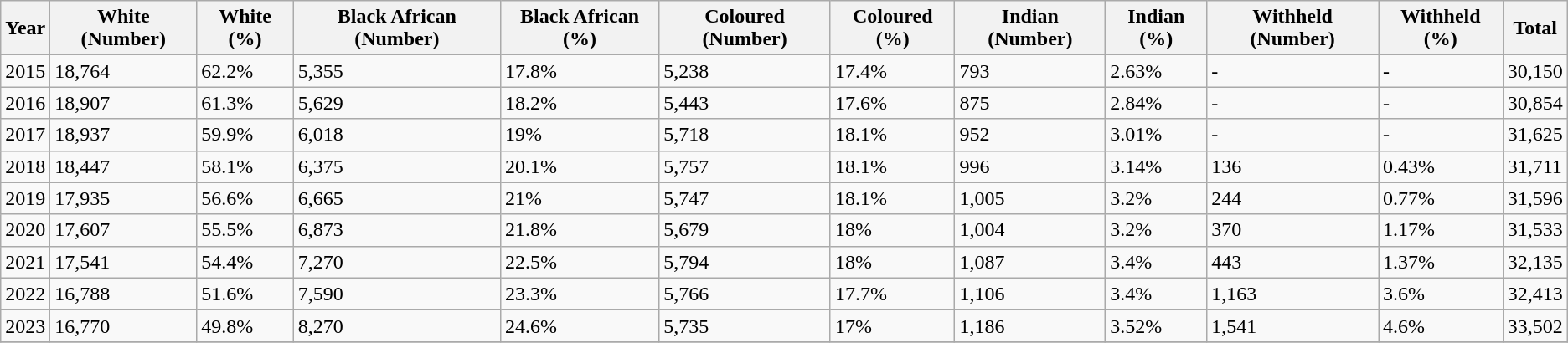<table class="wikitable sortable">
<tr>
<th>Year</th>
<th>White (Number)</th>
<th>White (%)</th>
<th>Black African (Number)</th>
<th>Black African (%)</th>
<th>Coloured (Number)</th>
<th>Coloured (%)</th>
<th>Indian (Number)</th>
<th>Indian (%)</th>
<th>Withheld (Number)</th>
<th>Withheld (%)</th>
<th>Total</th>
</tr>
<tr>
<td>2015</td>
<td>18,764</td>
<td>62.2%</td>
<td>5,355</td>
<td>17.8%</td>
<td>5,238</td>
<td>17.4%</td>
<td>793</td>
<td>2.63%</td>
<td>-</td>
<td>-</td>
<td>30,150</td>
</tr>
<tr>
<td>2016</td>
<td>18,907</td>
<td>61.3%</td>
<td>5,629</td>
<td>18.2%</td>
<td>5,443</td>
<td>17.6%</td>
<td>875</td>
<td>2.84%</td>
<td>-</td>
<td>-</td>
<td>30,854</td>
</tr>
<tr>
<td>2017</td>
<td>18,937</td>
<td>59.9%</td>
<td>6,018</td>
<td>19%</td>
<td>5,718</td>
<td>18.1%</td>
<td>952</td>
<td>3.01%</td>
<td>-</td>
<td>-</td>
<td>31,625</td>
</tr>
<tr>
<td>2018</td>
<td>18,447</td>
<td>58.1%</td>
<td>6,375</td>
<td>20.1%</td>
<td>5,757</td>
<td>18.1%</td>
<td>996</td>
<td>3.14%</td>
<td>136</td>
<td>0.43%</td>
<td>31,711</td>
</tr>
<tr>
<td>2019</td>
<td>17,935</td>
<td>56.6%</td>
<td>6,665</td>
<td>21%</td>
<td>5,747</td>
<td>18.1%</td>
<td>1,005</td>
<td>3.2%</td>
<td>244</td>
<td>0.77%</td>
<td>31,596</td>
</tr>
<tr>
<td>2020</td>
<td>17,607</td>
<td>55.5%</td>
<td>6,873</td>
<td>21.8%</td>
<td>5,679</td>
<td>18%</td>
<td>1,004</td>
<td>3.2%</td>
<td>370</td>
<td>1.17%</td>
<td>31,533</td>
</tr>
<tr>
<td>2021</td>
<td>17,541</td>
<td>54.4%</td>
<td>7,270</td>
<td>22.5%</td>
<td>5,794</td>
<td>18%</td>
<td>1,087</td>
<td>3.4%</td>
<td>443</td>
<td>1.37%</td>
<td>32,135</td>
</tr>
<tr>
<td>2022</td>
<td>16,788</td>
<td>51.6%</td>
<td>7,590</td>
<td>23.3%</td>
<td>5,766</td>
<td>17.7%</td>
<td>1,106</td>
<td>3.4%</td>
<td>1,163</td>
<td>3.6%</td>
<td>32,413</td>
</tr>
<tr>
<td>2023</td>
<td>16,770</td>
<td>49.8%</td>
<td>8,270</td>
<td>24.6%</td>
<td>5,735</td>
<td>17%</td>
<td>1,186</td>
<td>3.52%</td>
<td>1,541</td>
<td>4.6%</td>
<td>33,502</td>
</tr>
<tr>
</tr>
</table>
